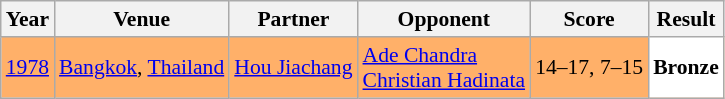<table class="sortable wikitable" style="font-size: 90%;">
<tr>
<th>Year</th>
<th>Venue</th>
<th>Partner</th>
<th>Opponent</th>
<th>Score</th>
<th>Result</th>
</tr>
<tr style="background:#FFB069">
<td align="center"><a href='#'>1978</a></td>
<td align="left"><a href='#'>Bangkok</a>, <a href='#'>Thailand</a></td>
<td align="left"> <a href='#'>Hou Jiachang</a></td>
<td align="left"> <a href='#'>Ade Chandra</a><br> <a href='#'>Christian Hadinata</a></td>
<td align="left">14–17, 7–15</td>
<td style="text-align:left; background:white"> <strong>Bronze</strong></td>
</tr>
</table>
